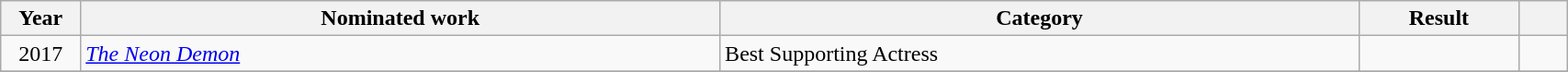<table class="wikitable" style="width:90%;">
<tr>
<th width=5%>Year</th>
<th style="width:40%;">Nominated work</th>
<th style="width:40%;">Category</th>
<th style="width:10%;">Result</th>
<th width=3%></th>
</tr>
<tr>
<td style="text-align:center;">2017</td>
<td><em><a href='#'>The Neon Demon</a></em></td>
<td>Best Supporting Actress</td>
<td></td>
<td style="text-align:center;"></td>
</tr>
<tr>
</tr>
</table>
